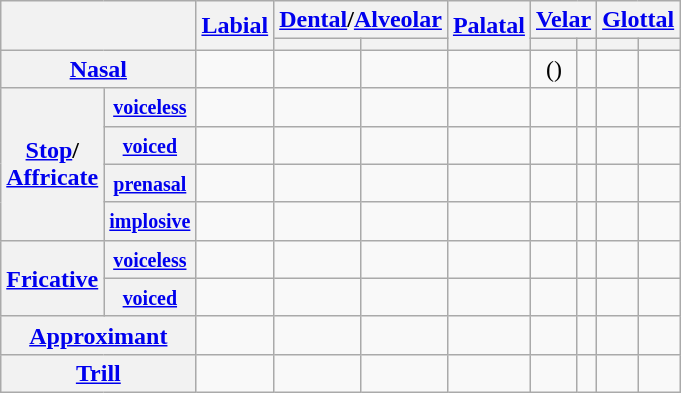<table class="wikitable" style="text-align:center">
<tr>
<th colspan="2" rowspan="2"></th>
<th rowspan="2"><a href='#'>Labial</a></th>
<th colspan="2"><a href='#'>Dental</a>/<a href='#'>Alveolar</a></th>
<th rowspan="2"><a href='#'>Palatal</a></th>
<th colspan="2"><a href='#'>Velar</a></th>
<th colspan="2"><a href='#'>Glottal</a></th>
</tr>
<tr>
<th></th>
<th></th>
<th></th>
<th></th>
<th></th>
<th></th>
</tr>
<tr>
<th colspan="2"><a href='#'>Nasal</a></th>
<td></td>
<td></td>
<td></td>
<td></td>
<td>()</td>
<td></td>
<td></td>
<td></td>
</tr>
<tr>
<th rowspan="4"><a href='#'>Stop</a>/<br><a href='#'>Affricate</a></th>
<th><small><a href='#'>voiceless</a></small></th>
<td></td>
<td></td>
<td></td>
<td></td>
<td></td>
<td></td>
<td></td>
<td></td>
</tr>
<tr>
<th><small><a href='#'>voiced</a></small></th>
<td></td>
<td></td>
<td></td>
<td></td>
<td></td>
<td></td>
<td></td>
<td></td>
</tr>
<tr>
<th><small><a href='#'>prenasal</a></small></th>
<td></td>
<td></td>
<td></td>
<td></td>
<td></td>
<td></td>
<td></td>
<td></td>
</tr>
<tr>
<th><small><a href='#'>implosive</a></small></th>
<td></td>
<td></td>
<td></td>
<td></td>
<td></td>
<td></td>
<td></td>
<td></td>
</tr>
<tr>
<th rowspan="2"><a href='#'>Fricative</a></th>
<th><small><a href='#'>voiceless</a></small></th>
<td></td>
<td></td>
<td></td>
<td></td>
<td></td>
<td></td>
<td></td>
<td></td>
</tr>
<tr>
<th><small><a href='#'>voiced</a></small></th>
<td></td>
<td></td>
<td></td>
<td></td>
<td></td>
<td></td>
<td></td>
<td></td>
</tr>
<tr>
<th colspan="2"><a href='#'>Approximant</a></th>
<td></td>
<td></td>
<td></td>
<td></td>
<td></td>
<td></td>
<td></td>
<td></td>
</tr>
<tr>
<th colspan="2"><a href='#'>Trill</a></th>
<td></td>
<td></td>
<td></td>
<td></td>
<td></td>
<td></td>
<td></td>
<td></td>
</tr>
</table>
